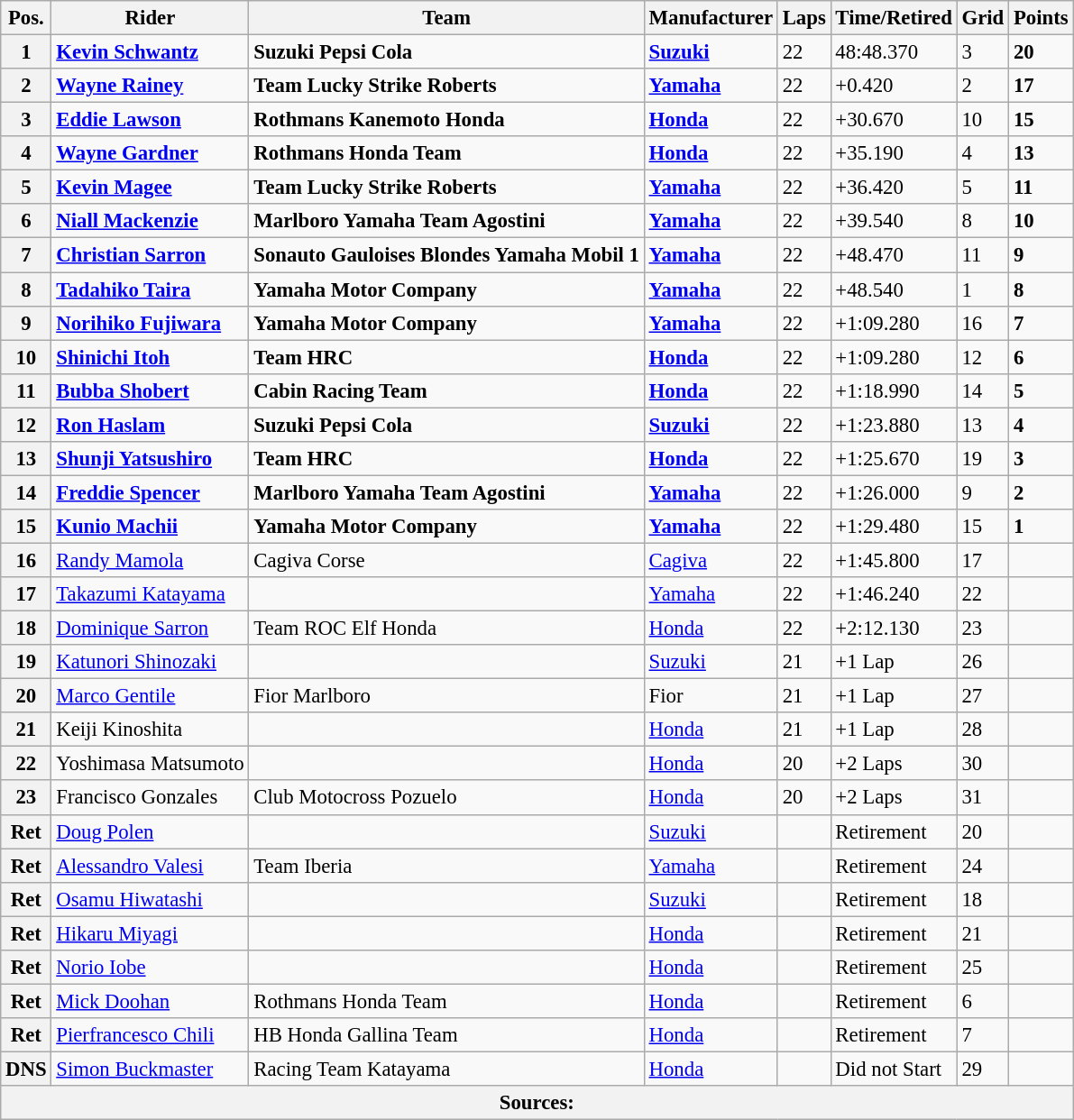<table class="wikitable" style="font-size: 95%;">
<tr>
<th>Pos.</th>
<th>Rider</th>
<th>Team</th>
<th>Manufacturer</th>
<th>Laps</th>
<th>Time/Retired</th>
<th>Grid</th>
<th>Points</th>
</tr>
<tr>
<th>1</th>
<td> <strong><a href='#'>Kevin Schwantz</a></strong></td>
<td><strong>Suzuki Pepsi Cola</strong></td>
<td><strong><a href='#'>Suzuki</a></strong></td>
<td>22</td>
<td>48:48.370</td>
<td>3</td>
<td><strong>20</strong></td>
</tr>
<tr>
<th>2</th>
<td> <strong><a href='#'>Wayne Rainey</a></strong></td>
<td><strong>Team Lucky Strike Roberts</strong></td>
<td><strong><a href='#'>Yamaha</a></strong></td>
<td>22</td>
<td>+0.420</td>
<td>2</td>
<td><strong>17</strong></td>
</tr>
<tr>
<th>3</th>
<td> <strong><a href='#'>Eddie Lawson</a></strong></td>
<td><strong>Rothmans Kanemoto Honda</strong></td>
<td><strong><a href='#'>Honda</a></strong></td>
<td>22</td>
<td>+30.670</td>
<td>10</td>
<td><strong>15</strong></td>
</tr>
<tr>
<th>4</th>
<td> <strong><a href='#'>Wayne Gardner</a></strong></td>
<td><strong>Rothmans Honda Team</strong></td>
<td><strong><a href='#'>Honda</a></strong></td>
<td>22</td>
<td>+35.190</td>
<td>4</td>
<td><strong>13</strong></td>
</tr>
<tr>
<th>5</th>
<td> <strong><a href='#'>Kevin Magee</a></strong></td>
<td><strong>Team Lucky Strike Roberts</strong></td>
<td><strong><a href='#'>Yamaha</a></strong></td>
<td>22</td>
<td>+36.420</td>
<td>5</td>
<td><strong>11</strong></td>
</tr>
<tr>
<th>6</th>
<td> <strong><a href='#'>Niall Mackenzie</a></strong></td>
<td><strong>Marlboro Yamaha Team Agostini</strong></td>
<td><strong><a href='#'>Yamaha</a></strong></td>
<td>22</td>
<td>+39.540</td>
<td>8</td>
<td><strong>10</strong></td>
</tr>
<tr>
<th>7</th>
<td> <strong><a href='#'>Christian Sarron</a></strong></td>
<td><strong>Sonauto Gauloises Blondes Yamaha Mobil 1</strong></td>
<td><strong><a href='#'>Yamaha</a></strong></td>
<td>22</td>
<td>+48.470</td>
<td>11</td>
<td><strong>9</strong></td>
</tr>
<tr>
<th>8</th>
<td> <strong><a href='#'>Tadahiko Taira</a></strong></td>
<td><strong>Yamaha Motor Company</strong></td>
<td><strong><a href='#'>Yamaha</a></strong></td>
<td>22</td>
<td>+48.540</td>
<td>1</td>
<td><strong>8</strong></td>
</tr>
<tr>
<th>9</th>
<td> <strong><a href='#'>Norihiko Fujiwara</a></strong></td>
<td><strong>Yamaha Motor Company</strong></td>
<td><strong><a href='#'>Yamaha</a></strong></td>
<td>22</td>
<td>+1:09.280</td>
<td>16</td>
<td><strong>7</strong></td>
</tr>
<tr>
<th>10</th>
<td> <strong><a href='#'>Shinichi Itoh</a></strong></td>
<td><strong>Team HRC</strong></td>
<td><strong><a href='#'>Honda</a></strong></td>
<td>22</td>
<td>+1:09.280</td>
<td>12</td>
<td><strong>6</strong></td>
</tr>
<tr>
<th>11</th>
<td> <strong><a href='#'>Bubba Shobert</a></strong></td>
<td><strong>Cabin Racing Team</strong></td>
<td><strong><a href='#'>Honda</a></strong></td>
<td>22</td>
<td>+1:18.990</td>
<td>14</td>
<td><strong>5</strong></td>
</tr>
<tr>
<th>12</th>
<td> <strong><a href='#'>Ron Haslam</a></strong></td>
<td><strong>Suzuki Pepsi Cola</strong></td>
<td><strong><a href='#'>Suzuki</a></strong></td>
<td>22</td>
<td>+1:23.880</td>
<td>13</td>
<td><strong>4</strong></td>
</tr>
<tr>
<th>13</th>
<td> <strong><a href='#'>Shunji Yatsushiro</a></strong></td>
<td><strong>Team HRC</strong></td>
<td><strong><a href='#'>Honda</a></strong></td>
<td>22</td>
<td>+1:25.670</td>
<td>19</td>
<td><strong>3</strong></td>
</tr>
<tr>
<th>14</th>
<td> <strong><a href='#'>Freddie Spencer</a></strong></td>
<td><strong>Marlboro Yamaha Team Agostini</strong></td>
<td><strong><a href='#'>Yamaha</a></strong></td>
<td>22</td>
<td>+1:26.000</td>
<td>9</td>
<td><strong>2</strong></td>
</tr>
<tr>
<th>15</th>
<td> <strong><a href='#'>Kunio Machii</a></strong></td>
<td><strong>Yamaha Motor Company</strong></td>
<td><strong><a href='#'>Yamaha</a></strong></td>
<td>22</td>
<td>+1:29.480</td>
<td>15</td>
<td><strong>1</strong></td>
</tr>
<tr>
<th>16</th>
<td> <a href='#'>Randy Mamola</a></td>
<td>Cagiva Corse</td>
<td><a href='#'>Cagiva</a></td>
<td>22</td>
<td>+1:45.800</td>
<td>17</td>
<td></td>
</tr>
<tr>
<th>17</th>
<td> <a href='#'>Takazumi Katayama</a></td>
<td></td>
<td><a href='#'>Yamaha</a></td>
<td>22</td>
<td>+1:46.240</td>
<td>22</td>
<td></td>
</tr>
<tr>
<th>18</th>
<td> <a href='#'>Dominique Sarron</a></td>
<td>Team ROC Elf Honda</td>
<td><a href='#'>Honda</a></td>
<td>22</td>
<td>+2:12.130</td>
<td>23</td>
<td></td>
</tr>
<tr>
<th>19</th>
<td> <a href='#'>Katunori Shinozaki</a></td>
<td></td>
<td><a href='#'>Suzuki</a></td>
<td>21</td>
<td>+1 Lap</td>
<td>26</td>
<td></td>
</tr>
<tr>
<th>20</th>
<td> <a href='#'>Marco Gentile</a></td>
<td>Fior Marlboro</td>
<td>Fior</td>
<td>21</td>
<td>+1 Lap</td>
<td>27</td>
<td></td>
</tr>
<tr>
<th>21</th>
<td> Keiji Kinoshita</td>
<td></td>
<td><a href='#'>Honda</a></td>
<td>21</td>
<td>+1 Lap</td>
<td>28</td>
<td></td>
</tr>
<tr>
<th>22</th>
<td> Yoshimasa Matsumoto</td>
<td></td>
<td><a href='#'>Honda</a></td>
<td>20</td>
<td>+2 Laps</td>
<td>30</td>
<td></td>
</tr>
<tr>
<th>23</th>
<td> Francisco Gonzales</td>
<td>Club Motocross Pozuelo</td>
<td><a href='#'>Honda</a></td>
<td>20</td>
<td>+2 Laps</td>
<td>31</td>
<td></td>
</tr>
<tr>
<th>Ret</th>
<td> <a href='#'>Doug Polen</a></td>
<td></td>
<td><a href='#'>Suzuki</a></td>
<td></td>
<td>Retirement</td>
<td>20</td>
<td></td>
</tr>
<tr>
<th>Ret</th>
<td> <a href='#'>Alessandro Valesi</a></td>
<td>Team Iberia</td>
<td><a href='#'>Yamaha</a></td>
<td></td>
<td>Retirement</td>
<td>24</td>
<td></td>
</tr>
<tr>
<th>Ret</th>
<td> <a href='#'>Osamu Hiwatashi</a></td>
<td></td>
<td><a href='#'>Suzuki</a></td>
<td></td>
<td>Retirement</td>
<td>18</td>
<td></td>
</tr>
<tr>
<th>Ret</th>
<td> <a href='#'>Hikaru Miyagi</a></td>
<td></td>
<td><a href='#'>Honda</a></td>
<td></td>
<td>Retirement</td>
<td>21</td>
<td></td>
</tr>
<tr>
<th>Ret</th>
<td> <a href='#'>Norio Iobe</a></td>
<td></td>
<td><a href='#'>Honda</a></td>
<td></td>
<td>Retirement</td>
<td>25</td>
<td></td>
</tr>
<tr>
<th>Ret</th>
<td> <a href='#'>Mick Doohan</a></td>
<td>Rothmans Honda Team</td>
<td><a href='#'>Honda</a></td>
<td></td>
<td>Retirement</td>
<td>6</td>
<td></td>
</tr>
<tr>
<th>Ret</th>
<td> <a href='#'>Pierfrancesco Chili</a></td>
<td>HB Honda Gallina Team</td>
<td><a href='#'>Honda</a></td>
<td></td>
<td>Retirement</td>
<td>7</td>
<td></td>
</tr>
<tr>
<th>DNS</th>
<td> <a href='#'>Simon Buckmaster</a></td>
<td>Racing Team Katayama</td>
<td><a href='#'>Honda</a></td>
<td></td>
<td>Did not Start</td>
<td>29</td>
<td></td>
</tr>
<tr>
<th colspan="10">Sources: </th>
</tr>
</table>
